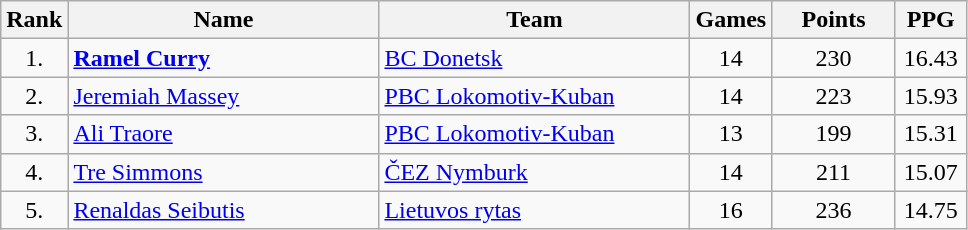<table class="wikitable" style="text-align: center;">
<tr>
<th>Rank</th>
<th width=200>Name</th>
<th width=200>Team</th>
<th>Games</th>
<th width=75>Points</th>
<th width=40>PPG</th>
</tr>
<tr>
<td>1.</td>
<td align="left"> <strong><a href='#'>Ramel Curry</a></strong></td>
<td align="left"> <a href='#'>BC Donetsk</a></td>
<td>14</td>
<td>230</td>
<td>16.43</td>
</tr>
<tr>
<td>2.</td>
<td align="left"> <a href='#'>Jeremiah Massey</a></td>
<td align="left"> <a href='#'>PBC Lokomotiv-Kuban</a></td>
<td>14</td>
<td>223</td>
<td>15.93</td>
</tr>
<tr>
<td>3.</td>
<td align="left"> <a href='#'>Ali Traore</a></td>
<td align="left"> <a href='#'>PBC Lokomotiv-Kuban</a></td>
<td>13</td>
<td>199</td>
<td>15.31</td>
</tr>
<tr>
<td>4.</td>
<td align="left"> <a href='#'>Tre Simmons</a></td>
<td align="left"> <a href='#'>ČEZ Nymburk</a></td>
<td>14</td>
<td>211</td>
<td>15.07</td>
</tr>
<tr>
<td>5.</td>
<td align="left"> <a href='#'>Renaldas Seibutis</a></td>
<td align="left"> <a href='#'>Lietuvos rytas</a></td>
<td>16</td>
<td>236</td>
<td>14.75</td>
</tr>
</table>
